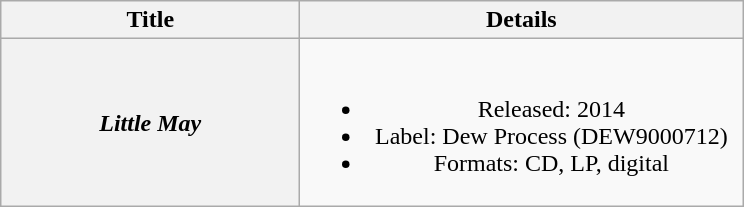<table class="wikitable plainrowheaders" style="text-align:center;">
<tr>
<th scope="col" style="width:12em;">Title</th>
<th scope="col" style="width:18em;">Details</th>
</tr>
<tr>
<th scope="row"><em>Little May</em></th>
<td><br><ul><li>Released: 2014</li><li>Label: Dew Process (DEW9000712)</li><li>Formats: CD, LP, digital</li></ul></td>
</tr>
</table>
